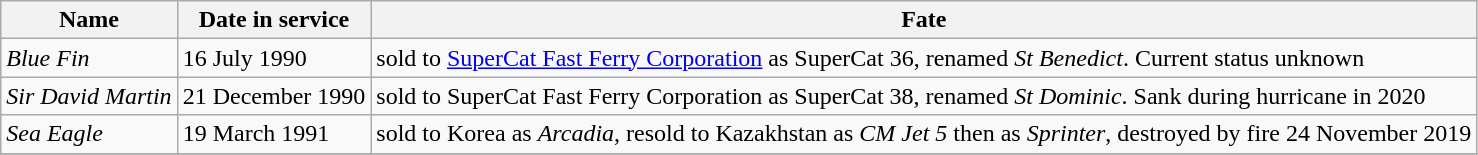<table class="wikitable sortable">
<tr>
<th>Name</th>
<th>Date in service</th>
<th>Fate</th>
</tr>
<tr>
<td><em>Blue Fin</em></td>
<td>16 July 1990</td>
<td>sold to <a href='#'>SuperCat Fast Ferry Corporation</a> as SuperCat 36, renamed <em>St Benedict</em>. Current status unknown</td>
</tr>
<tr>
<td><em>Sir David Martin</em></td>
<td>21 December 1990</td>
<td>sold to SuperCat Fast Ferry Corporation as SuperCat 38, renamed <em>St Dominic</em>. Sank during hurricane in 2020</td>
</tr>
<tr>
<td><em>Sea Eagle</em></td>
<td>19 March 1991</td>
<td>sold to Korea as <em>Arcadia</em>, resold to Kazakhstan as <em>CM Jet 5</em> then as <em>Sprinter</em>, destroyed by fire 24 November 2019</td>
</tr>
<tr>
</tr>
</table>
